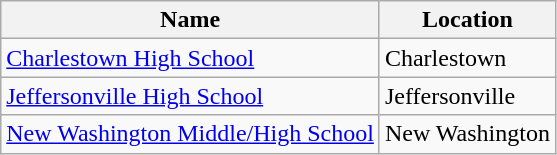<table class="wikitable">
<tr>
<th>Name</th>
<th>Location</th>
</tr>
<tr>
<td><a href='#'>Charlestown High School</a></td>
<td>Charlestown</td>
</tr>
<tr>
<td><a href='#'>Jeffersonville High School</a></td>
<td>Jeffersonville</td>
</tr>
<tr>
<td><a href='#'>New Washington Middle/High School</a></td>
<td>New Washington</td>
</tr>
</table>
